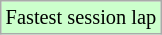<table class="wikitable sortable" style="font-size: 85%;">
<tr style="background:#ccffcc;">
<td>Fastest session lap</td>
</tr>
</table>
